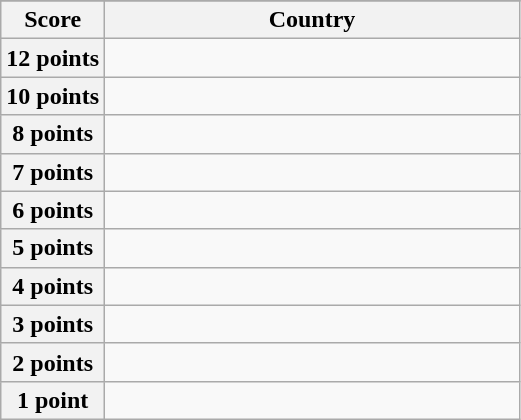<table class="wikitable">
<tr>
</tr>
<tr>
<th scope="col" width="20%">Score</th>
<th scope="col">Country</th>
</tr>
<tr>
<th scope="row">12 points</th>
<td></td>
</tr>
<tr>
<th scope="row">10 points</th>
<td></td>
</tr>
<tr>
<th scope="row">8 points</th>
<td></td>
</tr>
<tr>
<th scope="row">7 points</th>
<td></td>
</tr>
<tr>
<th scope="row">6 points</th>
<td></td>
</tr>
<tr>
<th scope="row">5 points</th>
<td></td>
</tr>
<tr>
<th scope="row">4 points</th>
<td></td>
</tr>
<tr>
<th scope="row">3 points</th>
<td></td>
</tr>
<tr>
<th scope="row">2 points</th>
<td></td>
</tr>
<tr>
<th scope="row">1 point</th>
<td></td>
</tr>
</table>
